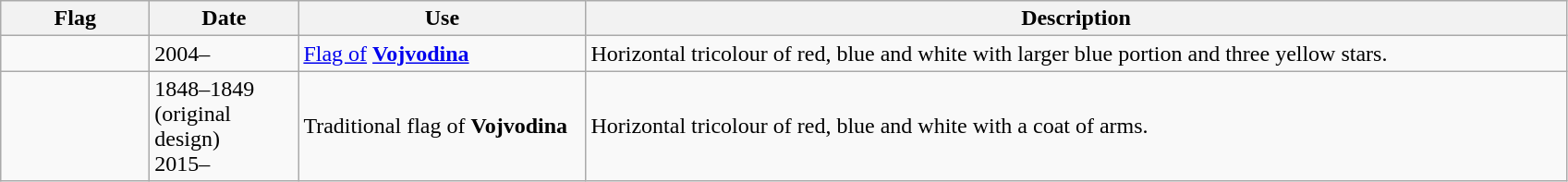<table class="wikitable sortable">
<tr>
<th style="width:100px;">Flag</th>
<th style="width:100px;">Date</th>
<th style="width:200px;">Use</th>
<th style="width:700px;">Description</th>
</tr>
<tr>
<td></td>
<td>2004–</td>
<td><a href='#'>Flag of</a> <strong><a href='#'>Vojvodina</a></strong></td>
<td>Horizontal tricolour of red, blue and white with larger blue portion and three yellow stars.</td>
</tr>
<tr>
<td></td>
<td>1848–1849 (original design)<br>2015–</td>
<td>Traditional flag of <strong>Vojvodina</strong></td>
<td>Horizontal tricolour of red, blue and white with a coat of arms.</td>
</tr>
</table>
